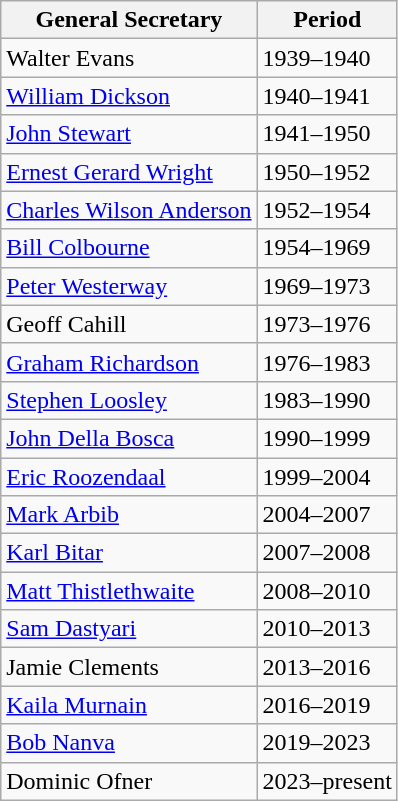<table class="wikitable">
<tr>
<th>General Secretary</th>
<th>Period</th>
</tr>
<tr>
<td>Walter Evans</td>
<td>1939–1940</td>
</tr>
<tr>
<td><a href='#'>William Dickson</a></td>
<td>1940–1941</td>
</tr>
<tr>
<td><a href='#'>John Stewart</a></td>
<td>1941–1950</td>
</tr>
<tr>
<td><a href='#'>Ernest Gerard Wright</a></td>
<td>1950–1952</td>
</tr>
<tr>
<td><a href='#'>Charles Wilson Anderson</a></td>
<td>1952–1954</td>
</tr>
<tr>
<td><a href='#'>Bill Colbourne</a></td>
<td>1954–1969</td>
</tr>
<tr>
<td><a href='#'>Peter Westerway</a></td>
<td>1969–1973</td>
</tr>
<tr>
<td>Geoff Cahill</td>
<td>1973–1976</td>
</tr>
<tr>
<td><a href='#'>Graham Richardson</a></td>
<td>1976–1983</td>
</tr>
<tr>
<td><a href='#'>Stephen Loosley</a></td>
<td>1983–1990</td>
</tr>
<tr>
<td><a href='#'>John Della Bosca</a></td>
<td>1990–1999</td>
</tr>
<tr>
<td><a href='#'>Eric Roozendaal</a></td>
<td>1999–2004</td>
</tr>
<tr>
<td><a href='#'>Mark Arbib</a></td>
<td>2004–2007</td>
</tr>
<tr>
<td><a href='#'>Karl Bitar</a></td>
<td>2007–2008</td>
</tr>
<tr>
<td><a href='#'>Matt Thistlethwaite</a></td>
<td>2008–2010</td>
</tr>
<tr>
<td><a href='#'>Sam Dastyari</a></td>
<td>2010–2013</td>
</tr>
<tr>
<td>Jamie Clements</td>
<td>2013–2016</td>
</tr>
<tr>
<td><a href='#'>Kaila Murnain</a></td>
<td>2016–2019</td>
</tr>
<tr>
<td><a href='#'>Bob Nanva</a></td>
<td>2019–2023</td>
</tr>
<tr>
<td>Dominic Ofner</td>
<td>2023–present</td>
</tr>
</table>
